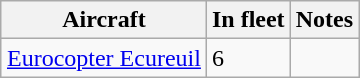<table class="wikitable" style="margin: 1em auto;">
<tr>
<th>Aircraft</th>
<th>In fleet</th>
<th>Notes</th>
</tr>
<tr>
<td><a href='#'>Eurocopter Ecureuil</a></td>
<td>6</td>
<td></td>
</tr>
</table>
